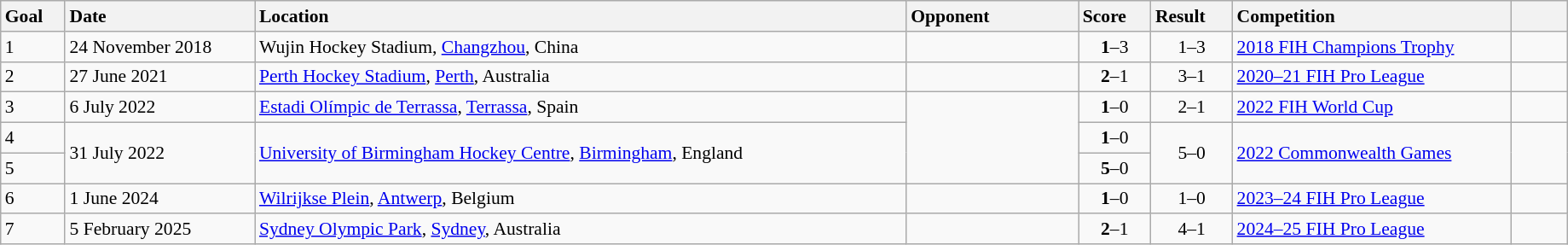<table class="wikitable sortable" style="font-size:90%" width=97%>
<tr>
<th style="width: 25px; text-align: left">Goal</th>
<th style="width: 100px; text-align: left">Date</th>
<th style="width: 360px; text-align: left">Location</th>
<th style="width: 90px; text-align: left">Opponent</th>
<th style="width: 30px; text-align: left">Score</th>
<th style="width: 30px; text-align: left">Result</th>
<th style="width: 150px; text-align: left">Competition</th>
<th style="width: 25px; text-align: left"></th>
</tr>
<tr>
<td>1</td>
<td>24 November 2018</td>
<td>Wujin Hockey Stadium, <a href='#'>Changzhou</a>, China</td>
<td></td>
<td align="center"><strong>1</strong>–3</td>
<td align="center">1–3</td>
<td><a href='#'>2018 FIH Champions Trophy</a></td>
<td></td>
</tr>
<tr>
<td>2</td>
<td>27 June 2021</td>
<td><a href='#'>Perth Hockey Stadium</a>, <a href='#'>Perth</a>, Australia</td>
<td></td>
<td align="center"><strong>2</strong>–1</td>
<td align="center">3–1</td>
<td><a href='#'>2020–21 FIH Pro League</a></td>
<td></td>
</tr>
<tr>
<td>3</td>
<td>6 July 2022</td>
<td><a href='#'>Estadi Olímpic de Terrassa</a>, <a href='#'>Terrassa</a>, Spain</td>
<td rowspan=3></td>
<td align="center"><strong>1</strong>–0</td>
<td align="center">2–1</td>
<td><a href='#'>2022 FIH World Cup</a></td>
<td></td>
</tr>
<tr>
<td>4</td>
<td rowspan=2>31 July 2022</td>
<td rowspan=2><a href='#'>University of Birmingham Hockey Centre</a>, <a href='#'>Birmingham</a>, England</td>
<td align="center"><strong>1</strong>–0</td>
<td rowspan=2; align="center">5–0</td>
<td rowspan=2><a href='#'>2022 Commonwealth Games</a></td>
<td rowspan=2></td>
</tr>
<tr>
<td>5</td>
<td align="center"><strong>5</strong>–0</td>
</tr>
<tr>
<td>6</td>
<td>1 June 2024</td>
<td><a href='#'>Wilrijkse Plein</a>, <a href='#'>Antwerp</a>, Belgium</td>
<td></td>
<td align="center"><strong>1</strong>–0</td>
<td align="center">1–0</td>
<td><a href='#'>2023–24 FIH Pro League</a></td>
<td></td>
</tr>
<tr>
<td>7</td>
<td>5 February 2025</td>
<td><a href='#'>Sydney Olympic Park</a>, <a href='#'>Sydney</a>, Australia</td>
<td></td>
<td align="center"><strong>2</strong>–1</td>
<td align="center">4–1</td>
<td><a href='#'>2024–25 FIH Pro League</a></td>
<td></td>
</tr>
</table>
